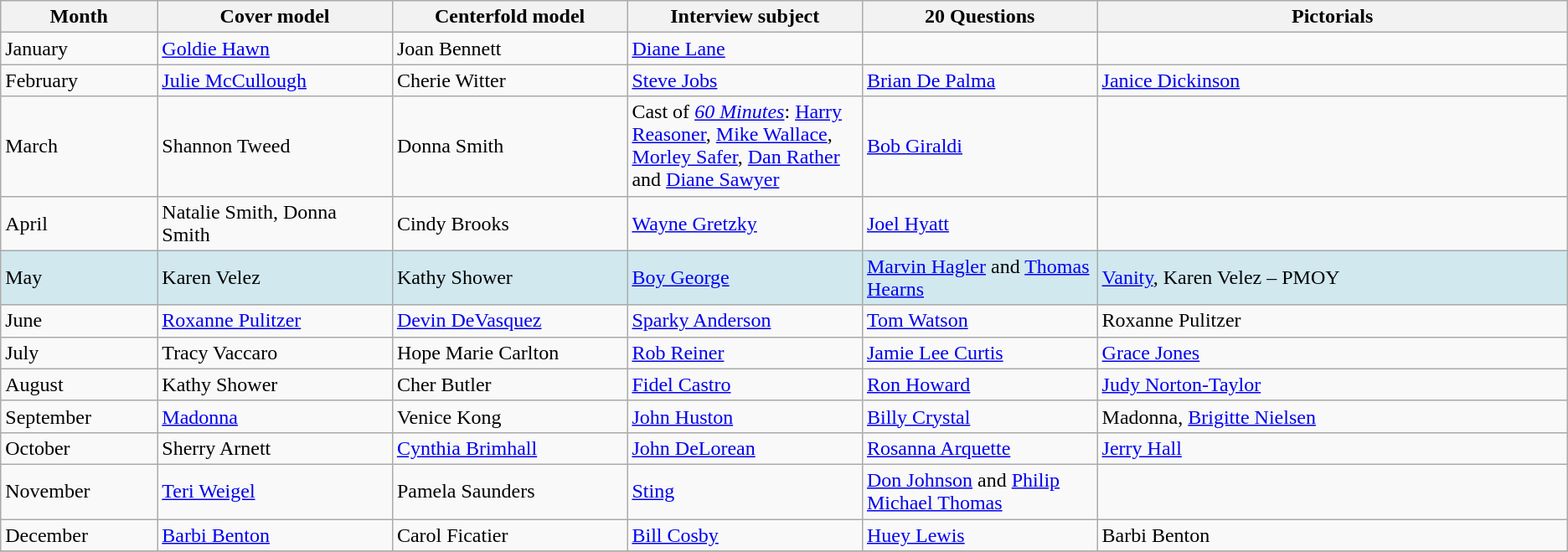<table class="wikitable">
<tr>
<th width="10%">Month</th>
<th width="15%">Cover model</th>
<th width="15%">Centerfold model</th>
<th width="15%">Interview subject</th>
<th width="15%">20 Questions</th>
<th width="30%">Pictorials</th>
</tr>
<tr>
<td>January</td>
<td><a href='#'>Goldie Hawn</a></td>
<td>Joan Bennett</td>
<td><a href='#'>Diane Lane</a></td>
<td></td>
</tr>
<tr>
<td>February</td>
<td><a href='#'>Julie McCullough</a></td>
<td>Cherie Witter</td>
<td><a href='#'>Steve Jobs</a></td>
<td><a href='#'>Brian De Palma</a></td>
<td><a href='#'>Janice Dickinson</a></td>
</tr>
<tr>
<td>March</td>
<td>Shannon Tweed</td>
<td>Donna Smith</td>
<td>Cast of <em><a href='#'>60 Minutes</a></em>: <a href='#'>Harry Reasoner</a>, <a href='#'>Mike Wallace</a>, <a href='#'>Morley Safer</a>, <a href='#'>Dan Rather</a> and <a href='#'>Diane Sawyer</a></td>
<td><a href='#'>Bob Giraldi</a></td>
<td></td>
</tr>
<tr>
<td>April</td>
<td>Natalie Smith, Donna Smith</td>
<td>Cindy Brooks</td>
<td><a href='#'>Wayne Gretzky</a></td>
<td><a href='#'>Joel Hyatt</a></td>
<td></td>
</tr>
<tr style="background:#D1E8EF;">
<td>May</td>
<td>Karen Velez</td>
<td>Kathy Shower</td>
<td><a href='#'>Boy George</a></td>
<td><a href='#'>Marvin Hagler</a>  and <a href='#'>Thomas Hearns</a></td>
<td><a href='#'>Vanity</a>, Karen Velez – PMOY</td>
</tr>
<tr>
<td>June</td>
<td><a href='#'>Roxanne Pulitzer</a></td>
<td><a href='#'>Devin DeVasquez</a></td>
<td><a href='#'>Sparky Anderson</a></td>
<td><a href='#'>Tom Watson</a></td>
<td>Roxanne Pulitzer</td>
</tr>
<tr>
<td>July</td>
<td>Tracy Vaccaro</td>
<td>Hope Marie Carlton</td>
<td><a href='#'>Rob Reiner</a></td>
<td><a href='#'>Jamie Lee Curtis</a></td>
<td><a href='#'>Grace Jones</a></td>
</tr>
<tr>
<td>August</td>
<td>Kathy Shower</td>
<td>Cher Butler</td>
<td><a href='#'>Fidel Castro</a></td>
<td><a href='#'>Ron Howard</a></td>
<td><a href='#'>Judy Norton-Taylor</a></td>
</tr>
<tr>
<td>September</td>
<td><a href='#'>Madonna</a></td>
<td>Venice Kong</td>
<td><a href='#'>John Huston</a></td>
<td><a href='#'>Billy Crystal</a></td>
<td>Madonna, <a href='#'>Brigitte Nielsen</a></td>
</tr>
<tr>
<td>October</td>
<td>Sherry Arnett</td>
<td><a href='#'>Cynthia Brimhall</a></td>
<td><a href='#'>John DeLorean</a></td>
<td><a href='#'>Rosanna Arquette</a></td>
<td><a href='#'>Jerry Hall</a></td>
</tr>
<tr>
<td>November</td>
<td><a href='#'>Teri Weigel</a></td>
<td>Pamela Saunders</td>
<td><a href='#'>Sting</a></td>
<td><a href='#'>Don Johnson</a> and <a href='#'>Philip Michael Thomas</a></td>
<td></td>
</tr>
<tr>
<td>December</td>
<td><a href='#'>Barbi Benton</a></td>
<td>Carol Ficatier</td>
<td><a href='#'>Bill Cosby</a></td>
<td><a href='#'>Huey Lewis</a></td>
<td>Barbi Benton</td>
</tr>
<tr>
</tr>
</table>
